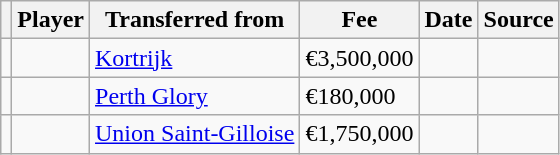<table class="wikitable plainrowheaders sortable">
<tr>
<th></th>
<th scope="col">Player</th>
<th>Transferred from</th>
<th style="width: 65px;">Fee</th>
<th scope="col">Date</th>
<th scope="col">Source</th>
</tr>
<tr>
<td align="center"></td>
<td></td>
<td> <a href='#'>Kortrijk</a></td>
<td>€3,500,000</td>
<td></td>
<td></td>
</tr>
<tr>
<td align=center></td>
<td></td>
<td> <a href='#'>Perth Glory</a></td>
<td>€180,000</td>
<td></td>
<td></td>
</tr>
<tr>
<td align=center></td>
<td></td>
<td> <a href='#'>Union Saint-Gilloise</a></td>
<td>€1,750,000</td>
<td></td>
<td></td>
</tr>
</table>
